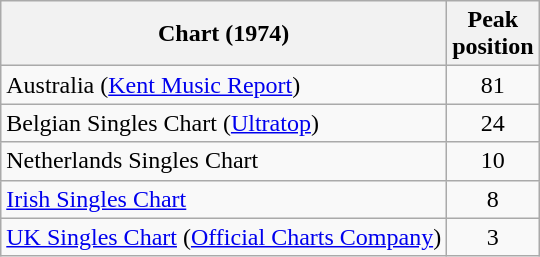<table class="wikitable">
<tr>
<th>Chart (1974)</th>
<th>Peak<br>position</th>
</tr>
<tr>
<td>Australia (<a href='#'>Kent Music Report</a>)</td>
<td align="center">81</td>
</tr>
<tr>
<td>Belgian Singles Chart (<a href='#'>Ultratop</a>)</td>
<td align="center">24</td>
</tr>
<tr>
<td>Netherlands Singles Chart</td>
<td align="center">10</td>
</tr>
<tr>
<td><a href='#'>Irish Singles Chart</a></td>
<td align="center">8</td>
</tr>
<tr>
<td><a href='#'>UK Singles Chart</a> (<a href='#'>Official Charts Company</a>)</td>
<td align="center">3</td>
</tr>
</table>
